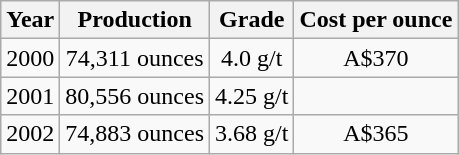<table class="wikitable">
<tr style="text-align:center;">
<th>Year</th>
<th>Production</th>
<th>Grade</th>
<th>Cost per ounce</th>
</tr>
<tr style="text-align:center;">
<td>2000</td>
<td>74,311 ounces</td>
<td>4.0 g/t</td>
<td>A$370</td>
</tr>
<tr style="text-align:center;">
<td>2001</td>
<td>80,556 ounces</td>
<td>4.25 g/t</td>
<td></td>
</tr>
<tr style="text-align:center;">
<td>2002 </td>
<td>74,883 ounces</td>
<td>3.68 g/t</td>
<td>A$365</td>
</tr>
</table>
